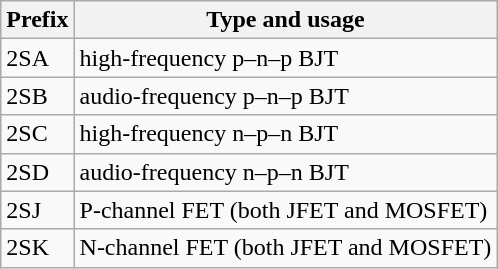<table class="wikitable">
<tr>
<th>Prefix</th>
<th>Type and usage</th>
</tr>
<tr>
<td>2SA</td>
<td>high-frequency p–n–p BJT</td>
</tr>
<tr>
<td>2SB</td>
<td>audio-frequency p–n–p BJT</td>
</tr>
<tr>
<td>2SC</td>
<td>high-frequency n–p–n BJT</td>
</tr>
<tr>
<td>2SD</td>
<td>audio-frequency n–p–n BJT</td>
</tr>
<tr>
<td>2SJ</td>
<td>P-channel FET (both JFET and MOSFET)</td>
</tr>
<tr>
<td>2SK</td>
<td>N-channel FET (both JFET and MOSFET)</td>
</tr>
</table>
